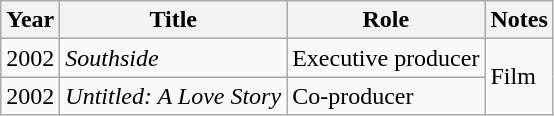<table class="wikitable">
<tr>
<th>Year</th>
<th>Title</th>
<th>Role</th>
<th>Notes</th>
</tr>
<tr>
<td>2002</td>
<td><em>Southside</em></td>
<td>Executive producer</td>
<td rowspan="2">Film</td>
</tr>
<tr>
<td>2002</td>
<td><em>Untitled: A Love Story</em></td>
<td>Co-producer</td>
</tr>
</table>
